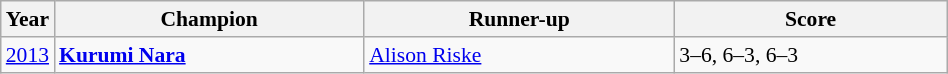<table class="wikitable" style="font-size:90%">
<tr>
<th>Year</th>
<th width="200">Champion</th>
<th width="200">Runner-up</th>
<th width="175">Score</th>
</tr>
<tr>
<td><a href='#'>2013</a></td>
<td> <strong><a href='#'>Kurumi Nara</a></strong></td>
<td> <a href='#'>Alison Riske</a></td>
<td>3–6, 6–3, 6–3</td>
</tr>
</table>
